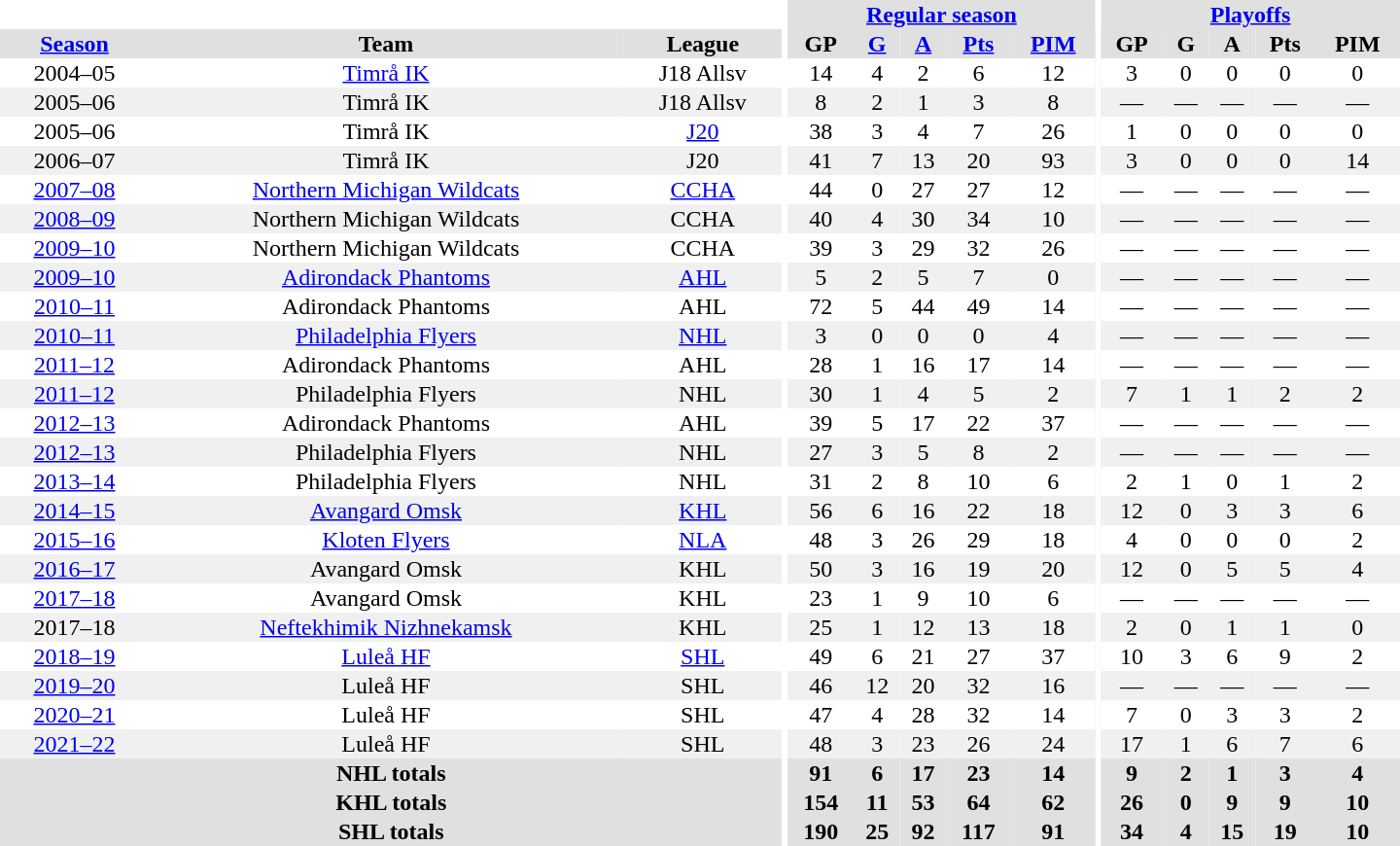<table border="0" cellpadding="1" cellspacing="0" style="text-align:center; width:60em">
<tr bgcolor="#e0e0e0">
<th colspan="3" bgcolor="#ffffff"></th>
<th rowspan="99" bgcolor="#ffffff"></th>
<th colspan="5"><a href='#'>Regular season</a></th>
<th rowspan="99" bgcolor="#ffffff"></th>
<th colspan="5"><a href='#'>Playoffs</a></th>
</tr>
<tr bgcolor="#e0e0e0">
<th><a href='#'>Season</a></th>
<th>Team</th>
<th>League</th>
<th>GP</th>
<th><a href='#'>G</a></th>
<th><a href='#'>A</a></th>
<th><a href='#'>Pts</a></th>
<th><a href='#'>PIM</a></th>
<th>GP</th>
<th>G</th>
<th>A</th>
<th>Pts</th>
<th>PIM</th>
</tr>
<tr>
<td>2004–05</td>
<td><a href='#'>Timrå IK</a></td>
<td>J18 Allsv</td>
<td>14</td>
<td>4</td>
<td>2</td>
<td>6</td>
<td>12</td>
<td>3</td>
<td>0</td>
<td>0</td>
<td>0</td>
<td>0</td>
</tr>
<tr bgcolor="#f0f0f0">
<td>2005–06</td>
<td>Timrå IK</td>
<td>J18 Allsv</td>
<td>8</td>
<td>2</td>
<td>1</td>
<td>3</td>
<td>8</td>
<td>—</td>
<td>—</td>
<td>—</td>
<td>—</td>
<td>—</td>
</tr>
<tr>
<td>2005–06</td>
<td>Timrå IK</td>
<td><a href='#'>J20</a></td>
<td>38</td>
<td>3</td>
<td>4</td>
<td>7</td>
<td>26</td>
<td>1</td>
<td>0</td>
<td>0</td>
<td>0</td>
<td>0</td>
</tr>
<tr bgcolor="#f0f0f0">
<td>2006–07</td>
<td>Timrå IK</td>
<td>J20</td>
<td>41</td>
<td>7</td>
<td>13</td>
<td>20</td>
<td>93</td>
<td>3</td>
<td>0</td>
<td>0</td>
<td>0</td>
<td>14</td>
</tr>
<tr>
<td><a href='#'>2007–08</a></td>
<td><a href='#'>Northern Michigan Wildcats</a></td>
<td><a href='#'>CCHA</a></td>
<td>44</td>
<td>0</td>
<td>27</td>
<td>27</td>
<td>12</td>
<td>—</td>
<td>—</td>
<td>—</td>
<td>—</td>
<td>—</td>
</tr>
<tr bgcolor="#f0f0f0">
<td><a href='#'>2008–09</a></td>
<td>Northern Michigan Wildcats</td>
<td>CCHA</td>
<td>40</td>
<td>4</td>
<td>30</td>
<td>34</td>
<td>10</td>
<td>—</td>
<td>—</td>
<td>—</td>
<td>—</td>
<td>—</td>
</tr>
<tr>
<td><a href='#'>2009–10</a></td>
<td>Northern Michigan Wildcats</td>
<td>CCHA</td>
<td>39</td>
<td>3</td>
<td>29</td>
<td>32</td>
<td>26</td>
<td>—</td>
<td>—</td>
<td>—</td>
<td>—</td>
<td>—</td>
</tr>
<tr bgcolor="#f0f0f0">
<td><a href='#'>2009–10</a></td>
<td><a href='#'>Adirondack Phantoms</a></td>
<td><a href='#'>AHL</a></td>
<td>5</td>
<td>2</td>
<td>5</td>
<td>7</td>
<td>0</td>
<td>—</td>
<td>—</td>
<td>—</td>
<td>—</td>
<td>—</td>
</tr>
<tr>
<td><a href='#'>2010–11</a></td>
<td>Adirondack Phantoms</td>
<td>AHL</td>
<td>72</td>
<td>5</td>
<td>44</td>
<td>49</td>
<td>14</td>
<td>—</td>
<td>—</td>
<td>—</td>
<td>—</td>
<td>—</td>
</tr>
<tr bgcolor="#f0f0f0">
<td><a href='#'>2010–11</a></td>
<td><a href='#'>Philadelphia Flyers</a></td>
<td><a href='#'>NHL</a></td>
<td>3</td>
<td>0</td>
<td>0</td>
<td>0</td>
<td>4</td>
<td>—</td>
<td>—</td>
<td>—</td>
<td>—</td>
<td>—</td>
</tr>
<tr>
<td><a href='#'>2011–12</a></td>
<td>Adirondack Phantoms</td>
<td>AHL</td>
<td>28</td>
<td>1</td>
<td>16</td>
<td>17</td>
<td>14</td>
<td>—</td>
<td>—</td>
<td>—</td>
<td>—</td>
<td>—</td>
</tr>
<tr bgcolor="#f0f0f0">
<td><a href='#'>2011–12</a></td>
<td>Philadelphia Flyers</td>
<td>NHL</td>
<td>30</td>
<td>1</td>
<td>4</td>
<td>5</td>
<td>2</td>
<td>7</td>
<td>1</td>
<td>1</td>
<td>2</td>
<td>2</td>
</tr>
<tr>
<td><a href='#'>2012–13</a></td>
<td>Adirondack Phantoms</td>
<td>AHL</td>
<td>39</td>
<td>5</td>
<td>17</td>
<td>22</td>
<td>37</td>
<td>—</td>
<td>—</td>
<td>—</td>
<td>—</td>
<td>—</td>
</tr>
<tr bgcolor="#f0f0f0">
<td><a href='#'>2012–13</a></td>
<td>Philadelphia Flyers</td>
<td>NHL</td>
<td>27</td>
<td>3</td>
<td>5</td>
<td>8</td>
<td>2</td>
<td>—</td>
<td>—</td>
<td>—</td>
<td>—</td>
<td>—</td>
</tr>
<tr>
<td><a href='#'>2013–14</a></td>
<td>Philadelphia Flyers</td>
<td>NHL</td>
<td>31</td>
<td>2</td>
<td>8</td>
<td>10</td>
<td>6</td>
<td>2</td>
<td>1</td>
<td>0</td>
<td>1</td>
<td>2</td>
</tr>
<tr bgcolor="#f0f0f0">
<td><a href='#'>2014–15</a></td>
<td><a href='#'>Avangard Omsk</a></td>
<td><a href='#'>KHL</a></td>
<td>56</td>
<td>6</td>
<td>16</td>
<td>22</td>
<td>18</td>
<td>12</td>
<td>0</td>
<td>3</td>
<td>3</td>
<td>6</td>
</tr>
<tr>
<td><a href='#'>2015–16</a></td>
<td><a href='#'>Kloten Flyers</a></td>
<td><a href='#'>NLA</a></td>
<td>48</td>
<td>3</td>
<td>26</td>
<td>29</td>
<td>18</td>
<td>4</td>
<td>0</td>
<td>0</td>
<td>0</td>
<td>2</td>
</tr>
<tr bgcolor="#f0f0f0">
<td><a href='#'>2016–17</a></td>
<td>Avangard Omsk</td>
<td>KHL</td>
<td>50</td>
<td>3</td>
<td>16</td>
<td>19</td>
<td>20</td>
<td>12</td>
<td>0</td>
<td>5</td>
<td>5</td>
<td>4</td>
</tr>
<tr>
<td><a href='#'>2017–18</a></td>
<td>Avangard Omsk</td>
<td>KHL</td>
<td>23</td>
<td>1</td>
<td>9</td>
<td>10</td>
<td>6</td>
<td>—</td>
<td>—</td>
<td>—</td>
<td>—</td>
<td>—</td>
</tr>
<tr bgcolor="#f0f0f0">
<td>2017–18</td>
<td><a href='#'>Neftekhimik Nizhnekamsk</a></td>
<td>KHL</td>
<td>25</td>
<td>1</td>
<td>12</td>
<td>13</td>
<td>18</td>
<td>2</td>
<td>0</td>
<td>1</td>
<td>1</td>
<td>0</td>
</tr>
<tr>
<td><a href='#'>2018–19</a></td>
<td><a href='#'>Luleå HF</a></td>
<td><a href='#'>SHL</a></td>
<td>49</td>
<td>6</td>
<td>21</td>
<td>27</td>
<td>37</td>
<td>10</td>
<td>3</td>
<td>6</td>
<td>9</td>
<td>2</td>
</tr>
<tr bgcolor="#f0f0f0">
<td><a href='#'>2019–20</a></td>
<td>Luleå HF</td>
<td>SHL</td>
<td>46</td>
<td>12</td>
<td>20</td>
<td>32</td>
<td>16</td>
<td>—</td>
<td>—</td>
<td>—</td>
<td>—</td>
<td>—</td>
</tr>
<tr>
<td><a href='#'>2020–21</a></td>
<td>Luleå HF</td>
<td>SHL</td>
<td>47</td>
<td>4</td>
<td>28</td>
<td>32</td>
<td>14</td>
<td>7</td>
<td>0</td>
<td>3</td>
<td>3</td>
<td>2</td>
</tr>
<tr bgcolor="#f0f0f0">
<td><a href='#'>2021–22</a></td>
<td>Luleå HF</td>
<td>SHL</td>
<td>48</td>
<td>3</td>
<td>23</td>
<td>26</td>
<td>24</td>
<td>17</td>
<td>1</td>
<td>6</td>
<td>7</td>
<td>6</td>
</tr>
<tr bgcolor="#e0e0e0">
<th colspan="3">NHL totals</th>
<th>91</th>
<th>6</th>
<th>17</th>
<th>23</th>
<th>14</th>
<th>9</th>
<th>2</th>
<th>1</th>
<th>3</th>
<th>4</th>
</tr>
<tr bgcolor="#e0e0e0">
<th colspan="3">KHL totals</th>
<th>154</th>
<th>11</th>
<th>53</th>
<th>64</th>
<th>62</th>
<th>26</th>
<th>0</th>
<th>9</th>
<th>9</th>
<th>10</th>
</tr>
<tr bgcolor="#e0e0e0">
<th colspan="3">SHL totals</th>
<th>190</th>
<th>25</th>
<th>92</th>
<th>117</th>
<th>91</th>
<th>34</th>
<th>4</th>
<th>15</th>
<th>19</th>
<th>10</th>
</tr>
</table>
